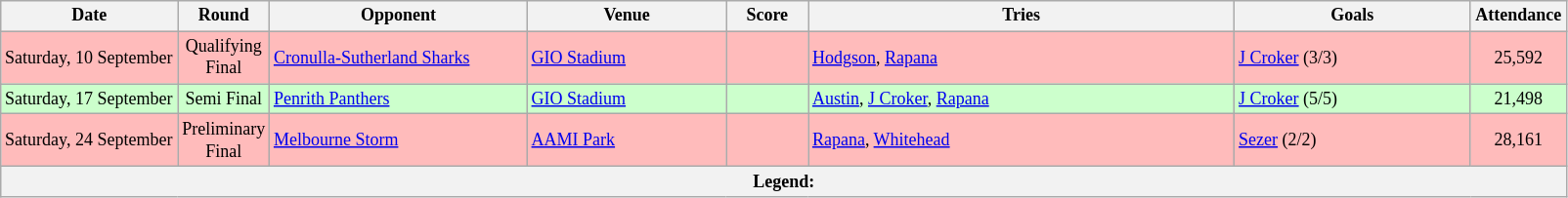<table class="wikitable" style="font-size:75%;">
<tr>
<th width="115">Date</th>
<th width="50">Round</th>
<th width="170">Opponent</th>
<th width="130">Venue</th>
<th width="50">Score</th>
<th width="285">Tries</th>
<th width="155">Goals</th>
<th width="60">Attendance</th>
</tr>
<tr bgcolor= #FFBBBB>
<td>Saturday, 10 September</td>
<td style="text-align:center;">Qualifying Final</td>
<td> <a href='#'>Cronulla-Sutherland Sharks</a></td>
<td><a href='#'>GIO Stadium</a></td>
<td style="text-align:center;"></td>
<td><a href='#'>Hodgson</a>, <a href='#'>Rapana</a></td>
<td><a href='#'>J Croker</a> (3/3)</td>
<td style=text-align:center;">25,592</td>
</tr>
<tr bgcolor= #CCFFCC>
<td>Saturday, 17 September</td>
<td style="text-align:center;">Semi Final</td>
<td> <a href='#'>Penrith Panthers</a></td>
<td><a href='#'>GIO Stadium</a></td>
<td style="text-align:center;"></td>
<td><a href='#'>Austin</a>, <a href='#'>J Croker</a>, <a href='#'>Rapana</a></td>
<td><a href='#'>J Croker</a> (5/5)</td>
<td style=text-align:center;">21,498</td>
</tr>
<tr bgcolor= #FFBBBB>
<td>Saturday, 24 September</td>
<td style="text-align:center;">Preliminary Final</td>
<td> <a href='#'>Melbourne Storm</a></td>
<td><a href='#'>AAMI Park</a></td>
<td style="text-align:center;"></td>
<td><a href='#'>Rapana</a>, <a href='#'>Whitehead</a></td>
<td><a href='#'>Sezer</a> (2/2)</td>
<td style=text-align:center;">28,161</td>
</tr>
<tr>
<th colspan="9"><strong>Legend</strong>:    </th>
</tr>
</table>
